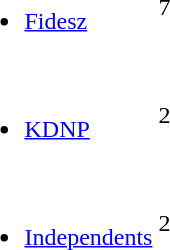<table>
<tr>
<td><br><ul><li><a href='#'>Fidesz</a></li></ul></td>
<td><div>7</div></td>
</tr>
<tr>
<td><br><ul><li><a href='#'>KDNP</a></li></ul></td>
<td><div>2</div></td>
</tr>
<tr>
<td><br><ul><li><a href='#'>Independents</a></li></ul></td>
<td><div>2</div></td>
</tr>
</table>
